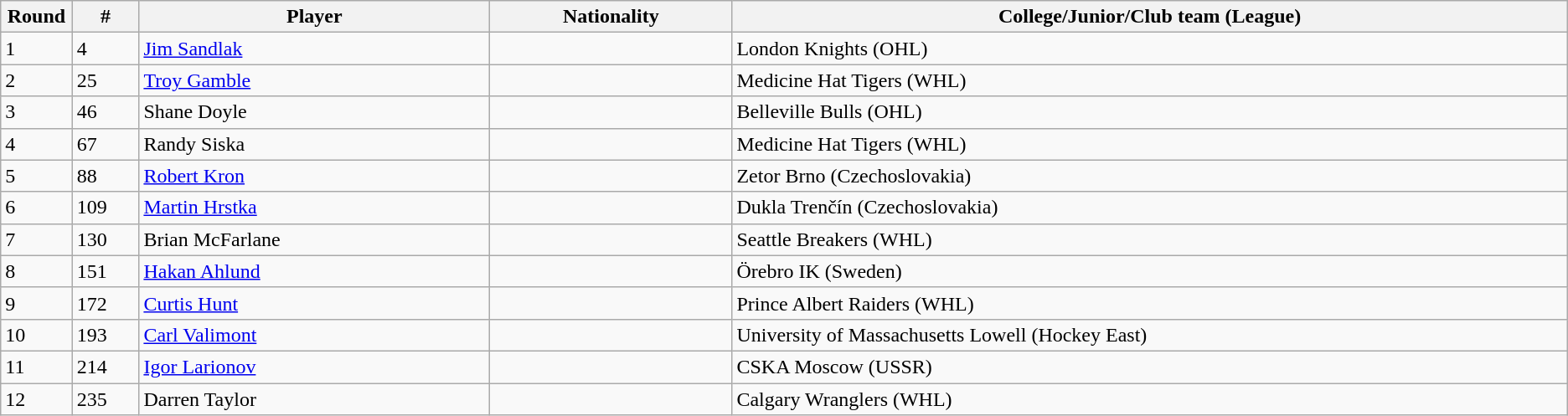<table class="wikitable">
<tr align="center">
<th bgcolor="#DDDDFF" width="4.0%">Round</th>
<th bgcolor="#DDDDFF" width="4.0%">#</th>
<th bgcolor="#DDDDFF" width="21.0%">Player</th>
<th bgcolor="#DDDDFF" width="14.5%">Nationality</th>
<th bgcolor="#DDDDFF" width="50.0%">College/Junior/Club team (League)</th>
</tr>
<tr>
<td>1</td>
<td>4</td>
<td><a href='#'>Jim Sandlak</a></td>
<td></td>
<td>London Knights (OHL)</td>
</tr>
<tr>
<td>2</td>
<td>25</td>
<td><a href='#'>Troy Gamble</a></td>
<td></td>
<td>Medicine Hat Tigers (WHL)</td>
</tr>
<tr>
<td>3</td>
<td>46</td>
<td>Shane Doyle</td>
<td></td>
<td>Belleville Bulls (OHL)</td>
</tr>
<tr>
<td>4</td>
<td>67</td>
<td>Randy Siska</td>
<td></td>
<td>Medicine Hat Tigers (WHL)</td>
</tr>
<tr>
<td>5</td>
<td>88</td>
<td><a href='#'>Robert Kron</a></td>
<td></td>
<td>Zetor Brno (Czechoslovakia)</td>
</tr>
<tr>
<td>6</td>
<td>109</td>
<td><a href='#'>Martin Hrstka</a></td>
<td></td>
<td>Dukla Trenčín (Czechoslovakia)</td>
</tr>
<tr>
<td>7</td>
<td>130</td>
<td>Brian McFarlane</td>
<td></td>
<td>Seattle Breakers (WHL)</td>
</tr>
<tr>
<td>8</td>
<td>151</td>
<td><a href='#'>Hakan Ahlund</a></td>
<td></td>
<td>Örebro IK (Sweden)</td>
</tr>
<tr>
<td>9</td>
<td>172</td>
<td><a href='#'>Curtis Hunt</a></td>
<td></td>
<td>Prince Albert Raiders (WHL)</td>
</tr>
<tr>
<td>10</td>
<td>193</td>
<td><a href='#'>Carl Valimont</a></td>
<td></td>
<td>University of Massachusetts Lowell (Hockey East)</td>
</tr>
<tr>
<td>11</td>
<td>214</td>
<td><a href='#'>Igor Larionov</a></td>
<td></td>
<td>CSKA Moscow (USSR)</td>
</tr>
<tr>
<td>12</td>
<td>235</td>
<td>Darren Taylor</td>
<td></td>
<td>Calgary Wranglers (WHL)</td>
</tr>
</table>
